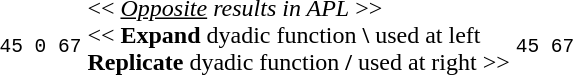<table>
<tr>
<td><pre><br>45 0 67
</pre></td>
<td><<      <em><u>Opposite</u> results in APL</em>      >><br> << <strong>Expand</strong> dyadic function <strong>\</strong> used at left<br> <strong>Replicate</strong> dyadic function <strong>/</strong> used at right >></td>
<td><pre><br>45 67
</pre></td>
</tr>
</table>
